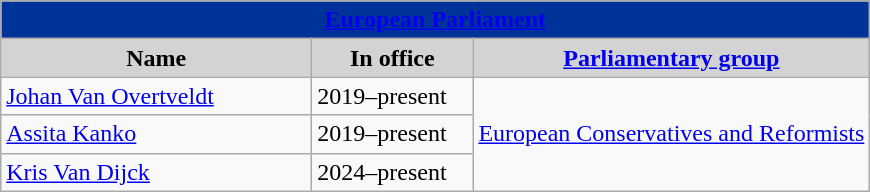<table class="wikitable">
<tr>
<th style="background:#039;" colspan="3"><a href='#'><span>European Parliament</span></a></th>
</tr>
<tr>
<th style="background:LightGrey; width:200px;">Name</th>
<th style="background:LightGrey; width:100px;">In office</th>
<th style="background:LightGrey;"><a href='#'>Parliamentary group</a></th>
</tr>
<tr>
<td><a href='#'>Johan Van Overtveldt</a></td>
<td>2019–present</td>
<td rowspan="3"><a href='#'>European Conservatives and Reformists</a></td>
</tr>
<tr>
<td><a href='#'>Assita Kanko</a></td>
<td>2019–present</td>
</tr>
<tr>
<td><a href='#'>Kris Van Dijck</a></td>
<td>2024–present</td>
</tr>
</table>
